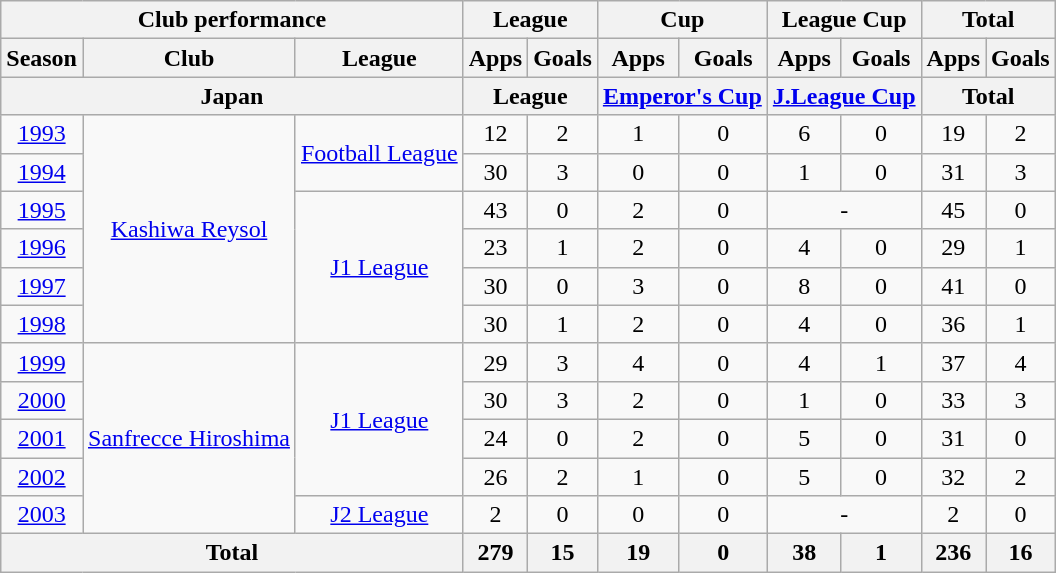<table class="wikitable" style="text-align:center;">
<tr>
<th colspan=3>Club performance</th>
<th colspan=2>League</th>
<th colspan=2>Cup</th>
<th colspan=2>League Cup</th>
<th colspan=2>Total</th>
</tr>
<tr>
<th>Season</th>
<th>Club</th>
<th>League</th>
<th>Apps</th>
<th>Goals</th>
<th>Apps</th>
<th>Goals</th>
<th>Apps</th>
<th>Goals</th>
<th>Apps</th>
<th>Goals</th>
</tr>
<tr>
<th colspan=3>Japan</th>
<th colspan=2>League</th>
<th colspan=2><a href='#'>Emperor's Cup</a></th>
<th colspan=2><a href='#'>J.League Cup</a></th>
<th colspan=2>Total</th>
</tr>
<tr>
<td><a href='#'>1993</a></td>
<td rowspan="6"><a href='#'>Kashiwa Reysol</a></td>
<td rowspan="2"><a href='#'>Football League</a></td>
<td>12</td>
<td>2</td>
<td>1</td>
<td>0</td>
<td>6</td>
<td>0</td>
<td>19</td>
<td>2</td>
</tr>
<tr>
<td><a href='#'>1994</a></td>
<td>30</td>
<td>3</td>
<td>0</td>
<td>0</td>
<td>1</td>
<td>0</td>
<td>31</td>
<td>3</td>
</tr>
<tr>
<td><a href='#'>1995</a></td>
<td rowspan="4"><a href='#'>J1 League</a></td>
<td>43</td>
<td>0</td>
<td>2</td>
<td>0</td>
<td colspan="2">-</td>
<td>45</td>
<td>0</td>
</tr>
<tr>
<td><a href='#'>1996</a></td>
<td>23</td>
<td>1</td>
<td>2</td>
<td>0</td>
<td>4</td>
<td>0</td>
<td>29</td>
<td>1</td>
</tr>
<tr>
<td><a href='#'>1997</a></td>
<td>30</td>
<td>0</td>
<td>3</td>
<td>0</td>
<td>8</td>
<td>0</td>
<td>41</td>
<td>0</td>
</tr>
<tr>
<td><a href='#'>1998</a></td>
<td>30</td>
<td>1</td>
<td>2</td>
<td>0</td>
<td>4</td>
<td>0</td>
<td>36</td>
<td>1</td>
</tr>
<tr>
<td><a href='#'>1999</a></td>
<td rowspan="5"><a href='#'>Sanfrecce Hiroshima</a></td>
<td rowspan="4"><a href='#'>J1 League</a></td>
<td>29</td>
<td>3</td>
<td>4</td>
<td>0</td>
<td>4</td>
<td>1</td>
<td>37</td>
<td>4</td>
</tr>
<tr>
<td><a href='#'>2000</a></td>
<td>30</td>
<td>3</td>
<td>2</td>
<td>0</td>
<td>1</td>
<td>0</td>
<td>33</td>
<td>3</td>
</tr>
<tr>
<td><a href='#'>2001</a></td>
<td>24</td>
<td>0</td>
<td>2</td>
<td>0</td>
<td>5</td>
<td>0</td>
<td>31</td>
<td>0</td>
</tr>
<tr>
<td><a href='#'>2002</a></td>
<td>26</td>
<td>2</td>
<td>1</td>
<td>0</td>
<td>5</td>
<td>0</td>
<td>32</td>
<td>2</td>
</tr>
<tr>
<td><a href='#'>2003</a></td>
<td><a href='#'>J2 League</a></td>
<td>2</td>
<td>0</td>
<td>0</td>
<td>0</td>
<td colspan="2">-</td>
<td>2</td>
<td>0</td>
</tr>
<tr>
<th colspan=3>Total</th>
<th>279</th>
<th>15</th>
<th>19</th>
<th>0</th>
<th>38</th>
<th>1</th>
<th>236</th>
<th>16</th>
</tr>
</table>
